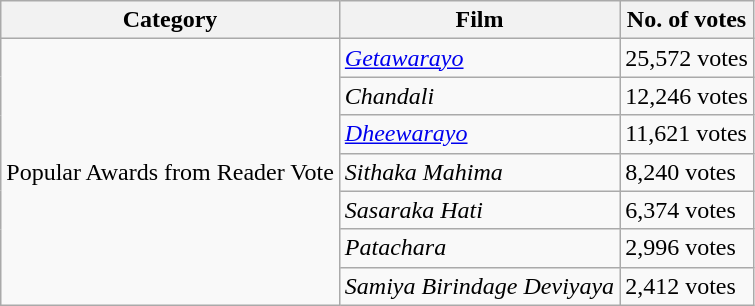<table class="wikitable plainrowheaders sortable">
<tr>
<th scope="col">Category</th>
<th scope="col">Film</th>
<th scope="col">No. of votes</th>
</tr>
<tr>
<td rowspan=7>Popular Awards from Reader Vote</td>
<td><em><a href='#'>Getawarayo</a></em></td>
<td>25,572 votes</td>
</tr>
<tr>
<td><em>Chandali</em></td>
<td>12,246 votes</td>
</tr>
<tr>
<td><em><a href='#'>Dheewarayo</a></em></td>
<td>11,621 votes</td>
</tr>
<tr>
<td><em>Sithaka Mahima</em></td>
<td>8,240 votes</td>
</tr>
<tr>
<td><em>Sasaraka Hati</em></td>
<td>6,374 votes</td>
</tr>
<tr>
<td><em>Patachara</em></td>
<td>2,996 votes</td>
</tr>
<tr>
<td><em>Samiya Birindage Deviyaya</em></td>
<td>2,412 votes</td>
</tr>
</table>
